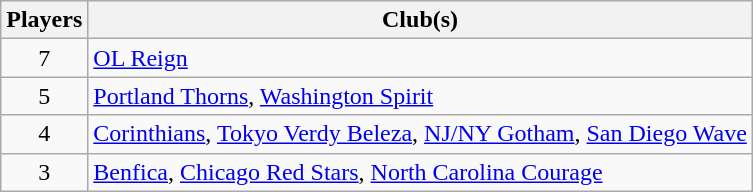<table class="wikitable">
<tr>
<th>Players</th>
<th>Club(s)</th>
</tr>
<tr>
<td align="center">7</td>
<td> <a href='#'>OL Reign</a></td>
</tr>
<tr>
<td align="center">5</td>
<td> <a href='#'>Portland Thorns</a>,  <a href='#'>Washington Spirit</a></td>
</tr>
<tr>
<td align="center">4</td>
<td> <a href='#'>Corinthians</a>,  <a href='#'>Tokyo Verdy Beleza</a>,  <a href='#'>NJ/NY Gotham</a>,  <a href='#'>San Diego Wave</a></td>
</tr>
<tr>
<td align="center">3</td>
<td> <a href='#'>Benfica</a>,  <a href='#'>Chicago Red Stars</a>,  <a href='#'>North Carolina Courage</a></td>
</tr>
</table>
